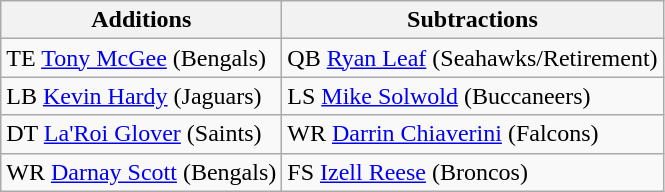<table class="wikitable">
<tr>
<th>Additions</th>
<th>Subtractions</th>
</tr>
<tr>
<td>TE <a href='#'>Tony McGee</a> (Bengals)</td>
<td>QB <a href='#'>Ryan Leaf</a> (Seahawks/Retirement)</td>
</tr>
<tr>
<td>LB <a href='#'>Kevin Hardy</a> (Jaguars)</td>
<td>LS <a href='#'>Mike Solwold</a> (Buccaneers)</td>
</tr>
<tr>
<td>DT <a href='#'>La'Roi Glover</a> (Saints)</td>
<td>WR <a href='#'>Darrin Chiaverini</a> (Falcons)</td>
</tr>
<tr>
<td>WR <a href='#'>Darnay Scott</a> (Bengals)</td>
<td>FS <a href='#'>Izell Reese</a> (Broncos)</td>
</tr>
</table>
